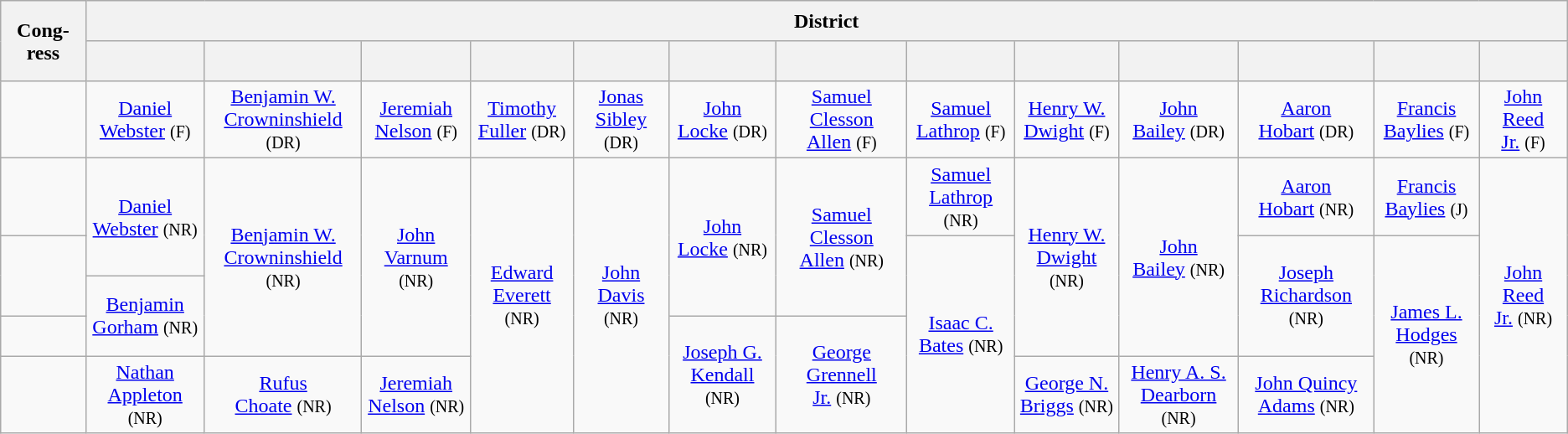<table class="wikitable" style="text-align:center">
<tr style="height:2em">
<th rowspan="2">Cong­ress</th>
<th colspan="13">District</th>
</tr>
<tr style="height:2em">
<th></th>
<th></th>
<th></th>
<th></th>
<th></th>
<th></th>
<th></th>
<th></th>
<th></th>
<th></th>
<th></th>
<th></th>
<th></th>
</tr>
<tr style="height:2em">
<td scope="row"><strong></strong><br></td>
<td><a href='#'>Daniel<br>Webster</a> <small>(F)</small></td>
<td><a href='#'>Benjamin W.<br>Crownin­shield</a> <small>(DR)</small></td>
<td><a href='#'>Jeremiah<br>Nelson</a> <small>(F)</small></td>
<td><a href='#'>Timothy<br>Fuller</a> <small>(DR)</small></td>
<td><a href='#'>Jonas<br>Sibley</a> <small>(DR)</small></td>
<td><a href='#'>John<br>Locke</a> <small>(DR)</small></td>
<td><a href='#'>Samuel Clesson<br>Allen</a> <small>(F)</small></td>
<td><a href='#'>Samuel<br>Lathrop</a> <small>(F)</small></td>
<td><a href='#'>Henry W.<br>Dwight</a> <small>(F)</small></td>
<td><a href='#'>John<br>Bailey</a> <small>(DR)</small></td>
<td><a href='#'>Aaron<br>Hobart</a> <small>(DR)</small></td>
<td><a href='#'>Francis<br>Baylies</a> <small>(F)</small></td>
<td><a href='#'>John Reed<br>Jr.</a> <small>(F)</small></td>
</tr>
<tr style="height:2em">
<td scope="row"><strong></strong><br></td>
<td rowspan="2" ><a href='#'>Daniel<br>Webster</a> <small>(NR)</small></td>
<td rowspan="4" ><a href='#'>Benjamin W.<br>Crownin­shield</a> <small>(NR)</small></td>
<td rowspan="4" ><a href='#'>John<br>Varnum</a> <small>(NR)</small></td>
<td rowspan="5" ><a href='#'>Edward<br>Everett</a> <small>(NR)</small></td>
<td rowspan="5" ><a href='#'>John<br>Davis</a> <small>(NR)</small></td>
<td rowspan="3" ><a href='#'>John<br>Locke</a> <small>(NR)</small></td>
<td rowspan="3" ><a href='#'>Samuel Clesson<br>Allen</a> <small>(NR)</small></td>
<td><a href='#'>Samuel<br>Lathrop</a> <small>(NR)</small></td>
<td rowspan="4" ><a href='#'>Henry W.<br>Dwight</a> <small>(NR)</small></td>
<td rowspan="4" ><a href='#'>John<br>Bailey</a> <small>(NR)</small></td>
<td><a href='#'>Aaron<br>Hobart</a> <small>(NR)</small></td>
<td><a href='#'>Francis<br>Baylies</a> <small>(J)</small></td>
<td rowspan="5" ><a href='#'>John Reed<br>Jr.</a> <small>(NR)</small></td>
</tr>
<tr style="height:2em">
<td rowspan="2" scope="row"><strong></strong><br></td>
<td rowspan="4" ><a href='#'>Isaac C.<br>Bates</a> <small>(NR)</small></td>
<td rowspan="3" ><a href='#'>Joseph<br>Richardson</a> <small>(NR)</small></td>
<td rowspan="4" ><a href='#'>James L.<br>Hodges</a> <small>(NR)</small></td>
</tr>
<tr style="height:2em">
<td rowspan="2" ><a href='#'>Benjamin<br>Gorham</a> <small>(NR)</small></td>
</tr>
<tr style="height:2em">
<td scope="row"><strong></strong><br></td>
<td rowspan="2" ><a href='#'>Joseph G.<br>Kendall</a> <small>(NR)</small></td>
<td rowspan="2" ><a href='#'>George<br>Grennell<br>Jr.</a> <small>(NR)</small></td>
</tr>
<tr style="height:2em">
<td scope="row"><strong></strong><br></td>
<td><a href='#'>Nathan<br>Appleton</a> <small>(NR)</small></td>
<td><a href='#'>Rufus<br>Choate</a> <small>(NR)</small></td>
<td><a href='#'>Jeremiah<br>Nelson</a> <small>(NR)</small></td>
<td><a href='#'>George N.<br>Briggs</a> <small>(NR)</small></td>
<td><a href='#'>Henry A. S.<br>Dearborn</a> <small>(NR)</small></td>
<td><a href='#'>John Quincy<br>Adams</a> <small>(NR)</small></td>
</tr>
</table>
